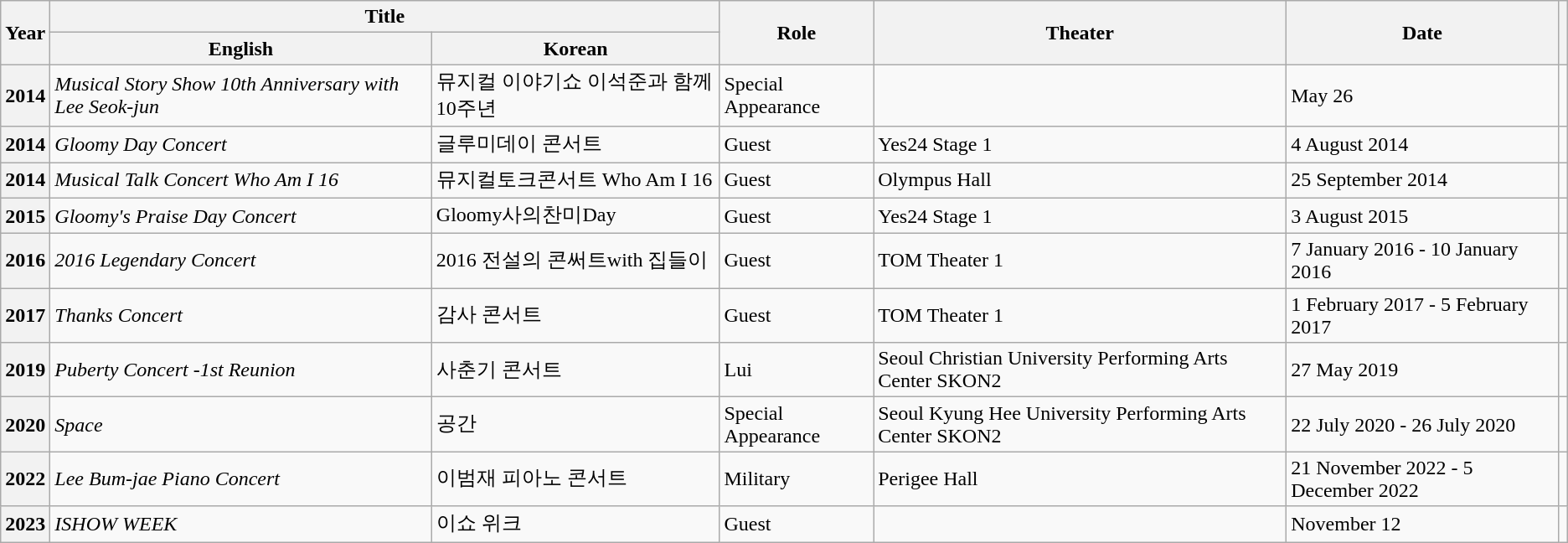<table class="wikitable plainrowheaders sortable">
<tr>
<th rowspan="2" scope="col">Year</th>
<th colspan="2" scope="col">Title</th>
<th rowspan="2" scope="col">Role</th>
<th rowspan="2" scope="col">Theater</th>
<th rowspan="2" scope="col">Date</th>
<th rowspan="2" scope="col" class="unsortable"></th>
</tr>
<tr>
<th>English</th>
<th>Korean</th>
</tr>
<tr>
<th scope="row">2014</th>
<td><em>Musical Story Show 10th Anniversary with Lee Seok-jun</em></td>
<td>뮤지컬 이야기쇼 이석준과 함께 10주년</td>
<td>Special Appearance</td>
<td></td>
<td>May 26</td>
<td></td>
</tr>
<tr>
<th scope="row">2014</th>
<td><em>Gloomy Day Concert</em></td>
<td>글루미데이 콘서트</td>
<td>Guest</td>
<td>Yes24 Stage 1</td>
<td>4 August 2014</td>
<td></td>
</tr>
<tr>
<th scope="row">2014</th>
<td><em>Musical Talk Concert Who Am I 16</em></td>
<td>뮤지컬토크콘서트 Who Am I 16</td>
<td>Guest</td>
<td>Olympus Hall</td>
<td>25 September 2014</td>
<td></td>
</tr>
<tr>
<th scope="row">2015</th>
<td><em>Gloomy's Praise Day Concert</em></td>
<td>Gloomy사의찬미Day</td>
<td>Guest</td>
<td>Yes24 Stage 1</td>
<td>3 August 2015</td>
<td></td>
</tr>
<tr>
<th scope="row">2016</th>
<td><em>2016 Legendary Concert</em></td>
<td>2016 전설의 콘써트with 집들이</td>
<td>Guest</td>
<td>TOM Theater 1</td>
<td>7 January 2016 - 10 January 2016</td>
<td></td>
</tr>
<tr>
<th scope="row">2017</th>
<td><em>Thanks Concert</em></td>
<td>감사 콘서트</td>
<td>Guest</td>
<td>TOM Theater 1</td>
<td>1 February 2017 - 5 February 2017</td>
<td></td>
</tr>
<tr>
<th scope="row">2019</th>
<td><em>Puberty Concert -1st Reunion</em></td>
<td>사춘기 콘서트</td>
<td>Lui</td>
<td>Seoul Christian University Performing Arts Center SKON2</td>
<td>27 May 2019</td>
<td></td>
</tr>
<tr>
<th scope="row">2020</th>
<td><em>Space</em></td>
<td>공간</td>
<td>Special Appearance</td>
<td>Seoul Kyung Hee University Performing Arts Center SKON2</td>
<td>22 July 2020 - 26 July 2020</td>
<td></td>
</tr>
<tr>
<th scope="row">2022</th>
<td><em>Lee Bum-jae Piano Concert <The Warmth of Warmth></em></td>
<td>이범재 피아노 콘서트</td>
<td>Military</td>
<td>Perigee Hall</td>
<td>21 November 2022 - 5 December 2022</td>
<td></td>
</tr>
<tr>
<th scope="row">2023</th>
<td><em>ISHOW WEEK</em></td>
<td>이쇼 위크</td>
<td>Guest</td>
<td></td>
<td>November 12</td>
<td></td>
</tr>
</table>
